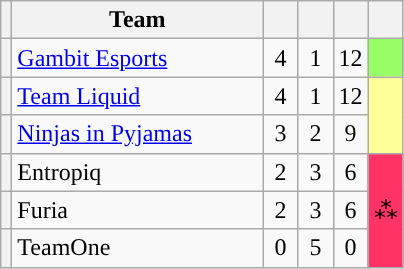<table class="wikitable plainrowheaders" style="text-align:center;">
<tr>
<th scope="col"></th>
<th scope="col" style="width:10em;">Team</th>
<th scope="col" style="width:1em;"></th>
<th scope="col" style="width:1em;"></th>
<th scope="col" style="width:1em;"></th>
<th scope=col class="unsortable"></th>
</tr>
<tr>
<th scope="row"></th>
<td style="text-align: left;"><a href='#'>Gambit Esports</a></td>
<td>4</td>
<td>1</td>
<td>12</td>
<td style="background:#99FF66;"></td>
</tr>
<tr>
<th scope="row"></th>
<td style="text-align: left;"><a href='#'>Team Liquid</a></td>
<td>4</td>
<td>1</td>
<td>12</td>
<td rowspan="2" style="background:#ff9;"></td>
</tr>
<tr>
<th scope="row"></th>
<td style="text-align: left;"><a href='#'>Ninjas in Pyjamas</a></td>
<td>3</td>
<td>2</td>
<td>9</td>
</tr>
<tr>
<th scope="row"></th>
<td style="text-align: left;">Entropiq</td>
<td>2</td>
<td>3</td>
<td>6</td>
<td rowspan="3" style="background:#FF3366;">⁂</td>
</tr>
<tr>
<th scope="row"></th>
<td style="text-align: left;">Furia</td>
<td>2</td>
<td>3</td>
<td>6</td>
</tr>
<tr>
<th scope="row"></th>
<td style="text-align: left;">TeamOne</td>
<td>0</td>
<td>5</td>
<td>0</td>
</tr>
</table>
